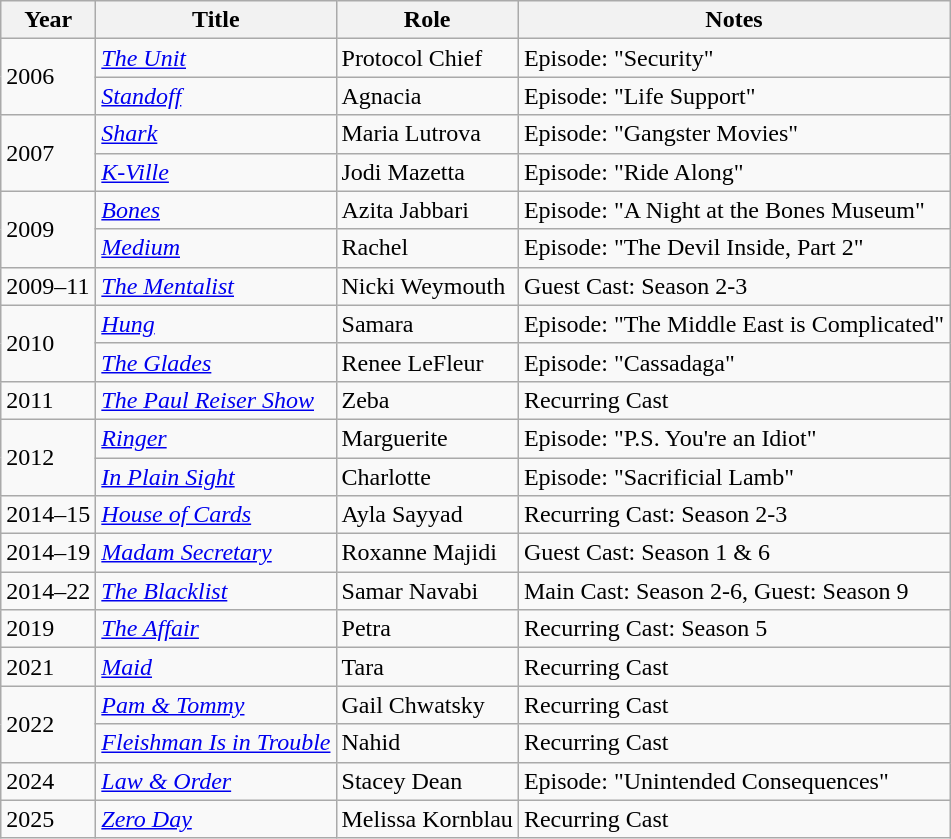<table class="wikitable sortable">
<tr>
<th>Year</th>
<th>Title</th>
<th>Role</th>
<th>Notes</th>
</tr>
<tr>
<td rowspan="2">2006</td>
<td><em><a href='#'>The Unit</a></em></td>
<td>Protocol Chief</td>
<td>Episode: "Security"</td>
</tr>
<tr>
<td><em><a href='#'>Standoff</a></em></td>
<td>Agnacia</td>
<td>Episode: "Life Support"</td>
</tr>
<tr>
<td rowspan="2">2007</td>
<td><em><a href='#'>Shark</a></em></td>
<td>Maria Lutrova</td>
<td>Episode: "Gangster Movies"</td>
</tr>
<tr>
<td><em><a href='#'>K-Ville</a></em></td>
<td>Jodi Mazetta</td>
<td>Episode: "Ride Along"</td>
</tr>
<tr>
<td rowspan="2">2009</td>
<td><em><a href='#'>Bones</a></em></td>
<td>Azita Jabbari</td>
<td>Episode: "A Night at the Bones Museum"</td>
</tr>
<tr>
<td><em><a href='#'>Medium</a></em></td>
<td>Rachel</td>
<td>Episode: "The Devil Inside, Part 2"</td>
</tr>
<tr>
<td>2009–11</td>
<td><em><a href='#'>The Mentalist</a></em></td>
<td>Nicki Weymouth</td>
<td>Guest Cast: Season 2-3</td>
</tr>
<tr>
<td rowspan="2">2010</td>
<td><em><a href='#'>Hung</a></em></td>
<td>Samara</td>
<td>Episode: "The Middle East is Complicated"</td>
</tr>
<tr>
<td><em><a href='#'>The Glades</a></em></td>
<td>Renee LeFleur</td>
<td>Episode: "Cassadaga"</td>
</tr>
<tr>
<td>2011</td>
<td><em><a href='#'>The Paul Reiser Show</a></em></td>
<td>Zeba</td>
<td>Recurring Cast</td>
</tr>
<tr>
<td rowspan="2">2012</td>
<td><em><a href='#'>Ringer</a></em></td>
<td>Marguerite</td>
<td>Episode: "P.S. You're an Idiot"</td>
</tr>
<tr>
<td><em><a href='#'>In Plain Sight</a></em></td>
<td>Charlotte</td>
<td>Episode: "Sacrificial Lamb"</td>
</tr>
<tr>
<td>2014–15</td>
<td><em><a href='#'>House of Cards</a></em></td>
<td>Ayla Sayyad</td>
<td>Recurring Cast: Season 2-3</td>
</tr>
<tr>
<td>2014–19</td>
<td><em><a href='#'>Madam Secretary</a></em></td>
<td>Roxanne Majidi</td>
<td>Guest Cast: Season 1 & 6</td>
</tr>
<tr>
<td>2014–22</td>
<td><em><a href='#'>The Blacklist</a></em></td>
<td>Samar Navabi</td>
<td>Main Cast: Season 2-6, Guest: Season 9</td>
</tr>
<tr>
<td>2019</td>
<td><em><a href='#'>The Affair</a></em></td>
<td>Petra</td>
<td>Recurring Cast: Season 5</td>
</tr>
<tr>
<td>2021</td>
<td><em><a href='#'>Maid</a></em></td>
<td>Tara</td>
<td>Recurring Cast</td>
</tr>
<tr>
<td rowspan="2">2022</td>
<td><em><a href='#'>Pam & Tommy</a></em></td>
<td>Gail Chwatsky</td>
<td>Recurring Cast</td>
</tr>
<tr>
<td><em><a href='#'>Fleishman Is in Trouble</a></em></td>
<td>Nahid</td>
<td>Recurring Cast</td>
</tr>
<tr>
<td>2024</td>
<td><em><a href='#'>Law & Order</a></em></td>
<td>Stacey Dean</td>
<td>Episode: "Unintended Consequences"</td>
</tr>
<tr>
<td>2025</td>
<td><em><a href='#'>Zero Day</a></em></td>
<td>Melissa Kornblau</td>
<td>Recurring Cast</td>
</tr>
</table>
